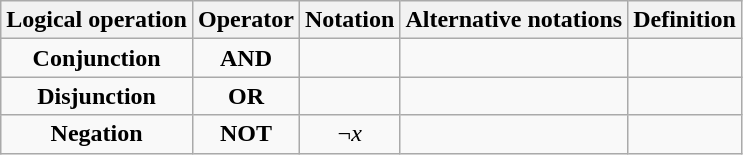<table class="wikitable" style="text-align: center">
<tr>
<th>Logical operation</th>
<th>Operator</th>
<th>Notation</th>
<th>Alternative notations</th>
<th>Definition</th>
</tr>
<tr>
<td><strong>Conjunction</strong></td>
<td><strong>AND</strong></td>
<td></td>
<td></td>
<td></td>
</tr>
<tr>
<td><strong>Disjunction</strong></td>
<td><strong>OR</strong></td>
<td></td>
<td></td>
<td></td>
</tr>
<tr>
<td><strong>Negation</strong></td>
<td><strong>NOT</strong></td>
<td>¬<em>x</em></td>
<td></td>
<td></td>
</tr>
</table>
